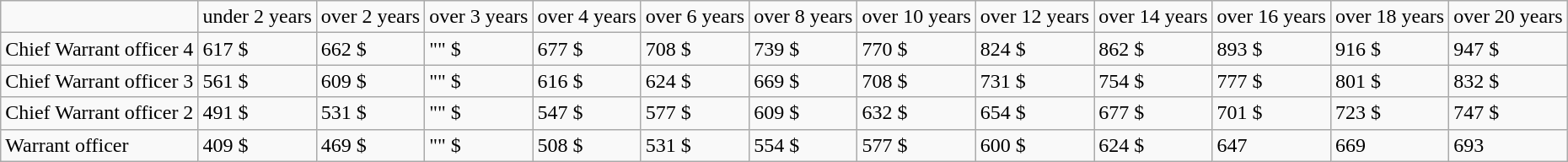<table class="wikitable mw-collapsible">
<tr>
<td></td>
<td>under 2 years</td>
<td>over 2 years</td>
<td>over 3 years</td>
<td>over 4 years</td>
<td>over 6 years</td>
<td>over 8 years</td>
<td>over 10 years</td>
<td>over 12 years</td>
<td>over 14 years</td>
<td>over 16 years</td>
<td>over 18 years</td>
<td>over 20 years</td>
</tr>
<tr>
<td>Chief Warrant officer 4</td>
<td>617 $</td>
<td>662 $</td>
<td>"" $</td>
<td>677 $</td>
<td>708 $</td>
<td>739 $</td>
<td>770 $</td>
<td>824 $</td>
<td>862 $</td>
<td>893 $</td>
<td>916 $</td>
<td>947 $</td>
</tr>
<tr>
<td>Chief Warrant officer 3</td>
<td>561 $</td>
<td>609 $</td>
<td>"" $</td>
<td>616 $</td>
<td>624 $</td>
<td>669 $</td>
<td>708 $</td>
<td>731 $</td>
<td>754 $</td>
<td>777 $</td>
<td>801 $</td>
<td>832 $</td>
</tr>
<tr>
<td>Chief Warrant officer 2</td>
<td>491 $</td>
<td>531 $</td>
<td>"" $</td>
<td>547 $</td>
<td>577 $</td>
<td>609 $</td>
<td>632 $</td>
<td>654 $</td>
<td>677 $</td>
<td>701 $</td>
<td>723 $</td>
<td>747 $</td>
</tr>
<tr>
<td>Warrant officer</td>
<td>409 $</td>
<td>469 $</td>
<td>"" $</td>
<td>508 $</td>
<td>531 $</td>
<td>554 $</td>
<td>577 $</td>
<td>600 $</td>
<td>624 $</td>
<td>647</td>
<td>669</td>
<td>693</td>
</tr>
</table>
